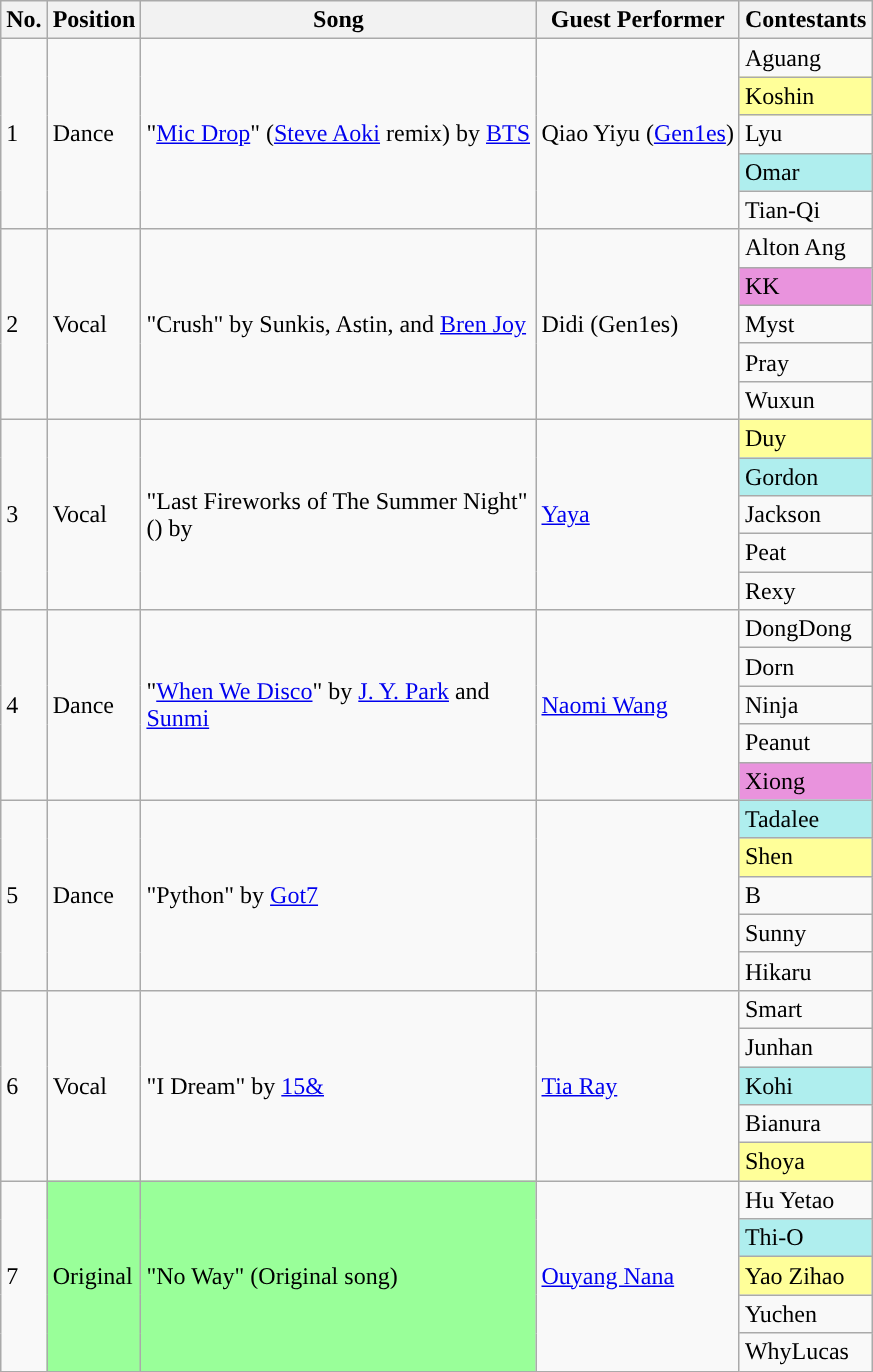<table class="wikitable sortable">
<tr>
<th scope="row">No.</th>
<th scope="row">Position</th>
<th scope="row" style="width:16em">Song</th>
<th scope="row">Guest Performer</th>
<th scope="row">Contestants</th>
</tr>
<tr>
<td rowspan="5">1</td>
<td rowspan="5">Dance</td>
<td rowspan="5">"<a href='#'>Mic Drop</a>" (<a href='#'>Steve Aoki</a> remix) by <a href='#'>BTS</a></td>
<td rowspan="5">Qiao Yiyu (<a href='#'>Gen1es</a>)</td>
<td>Aguang</td>
</tr>
<tr>
<td style="background:#FFFF99">Koshin</td>
</tr>
<tr>
<td>Lyu</td>
</tr>
<tr>
<td style="background:#AFEEEE">Omar</td>
</tr>
<tr>
<td>Tian-Qi</td>
</tr>
<tr>
<td rowspan="5">2</td>
<td rowspan="5">Vocal</td>
<td rowspan="5">"Crush" by Sunkis, Astin, and <a href='#'>Bren Joy</a></td>
<td rowspan="5">Didi (Gen1es)</td>
<td>Alton Ang</td>
</tr>
<tr>
<td style="background:#E993DD">KK</td>
</tr>
<tr>
<td>Myst</td>
</tr>
<tr>
<td>Pray</td>
</tr>
<tr>
<td>Wuxun</td>
</tr>
<tr>
<td rowspan="5">3</td>
<td rowspan="5">Vocal</td>
<td rowspan="5">"Last Fireworks of The Summer Night" () by </td>
<td rowspan="5"><a href='#'>Yaya</a></td>
<td style="background:#FFFF99">Duy</td>
</tr>
<tr>
<td style="background:#AFEEEE">Gordon</td>
</tr>
<tr>
<td>Jackson</td>
</tr>
<tr>
<td>Peat</td>
</tr>
<tr>
<td>Rexy</td>
</tr>
<tr>
<td rowspan="5">4</td>
<td rowspan="5">Dance</td>
<td rowspan="5">"<a href='#'>When We Disco</a>" by <a href='#'>J. Y. Park</a> and <a href='#'>Sunmi</a></td>
<td rowspan="5"><a href='#'>Naomi Wang</a></td>
<td>DongDong</td>
</tr>
<tr>
<td>Dorn</td>
</tr>
<tr>
<td>Ninja</td>
</tr>
<tr>
<td>Peanut</td>
</tr>
<tr>
<td style="background:#E993DD">Xiong</td>
</tr>
<tr>
<td rowspan="5">5</td>
<td rowspan="5">Dance</td>
<td rowspan="5">"Python" by <a href='#'>Got7</a></td>
<td rowspan="5"></td>
<td style="background:#AFEEEE">Tadalee</td>
</tr>
<tr>
<td style="background:#FFFF99">Shen</td>
</tr>
<tr>
<td>B</td>
</tr>
<tr>
<td>Sunny</td>
</tr>
<tr>
<td>Hikaru</td>
</tr>
<tr>
<td rowspan="5">6</td>
<td rowspan="5">Vocal</td>
<td rowspan="5">"I Dream" by <a href='#'>15&</a></td>
<td rowspan="5"><a href='#'>Tia Ray</a></td>
<td>Smart</td>
</tr>
<tr>
<td>Junhan</td>
</tr>
<tr>
<td style="background:#AFEEEE">Kohi</td>
</tr>
<tr>
<td>Bianura</td>
</tr>
<tr>
<td style="background:#FFFF99">Shoya</td>
</tr>
<tr>
<td rowspan="5">7</td>
<td rowspan="5" style="background:#99FF99">Original</td>
<td rowspan="5" style="background:#99FF99">"No Way" (Original song)</td>
<td rowspan="5"><a href='#'>Ouyang Nana</a></td>
<td>Hu Yetao</td>
</tr>
<tr>
<td style="background:#AFEEEE">Thi-O</td>
</tr>
<tr>
<td style="background:#FFFF99">Yao Zihao</td>
</tr>
<tr>
<td>Yuchen</td>
</tr>
<tr>
<td>WhyLucas</td>
</tr>
</table>
